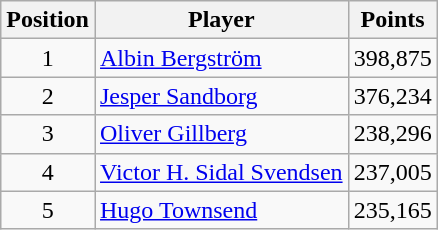<table class=wikitable>
<tr>
<th>Position</th>
<th>Player</th>
<th>Points</th>
</tr>
<tr>
<td align=center>1</td>
<td> <a href='#'>Albin Bergström</a></td>
<td align=center>398,875</td>
</tr>
<tr>
<td align=center>2</td>
<td> <a href='#'>Jesper Sandborg</a></td>
<td align=center>376,234</td>
</tr>
<tr>
<td align=center>3</td>
<td> <a href='#'>Oliver Gillberg</a></td>
<td align=center>238,296</td>
</tr>
<tr>
<td align=center>4</td>
<td> <a href='#'>Victor H. Sidal Svendsen</a></td>
<td align=center>237,005</td>
</tr>
<tr>
<td align=center>5</td>
<td> <a href='#'>Hugo Townsend</a></td>
<td align=center>235,165</td>
</tr>
</table>
